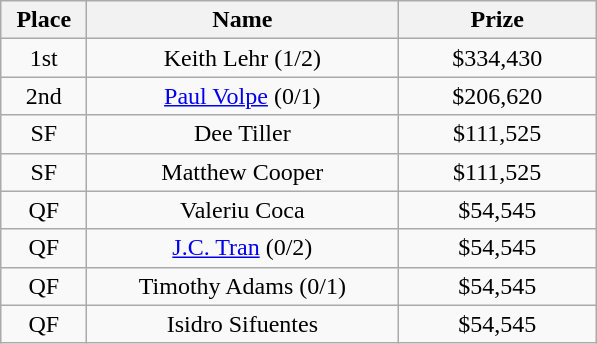<table class="wikitable">
<tr>
<th width="50">Place</th>
<th width="200">Name</th>
<th width="125">Prize</th>
</tr>
<tr>
<td align = "center">1st</td>
<td align = "center">Keith Lehr (1/2)</td>
<td align = "center">$334,430</td>
</tr>
<tr>
<td align = "center">2nd</td>
<td align = "center"><a href='#'>Paul Volpe</a> (0/1)</td>
<td align = "center">$206,620</td>
</tr>
<tr>
<td align = "center">SF</td>
<td align = "center">Dee Tiller</td>
<td align = "center">$111,525</td>
</tr>
<tr>
<td align = "center">SF</td>
<td align = "center">Matthew Cooper</td>
<td align = "center">$111,525</td>
</tr>
<tr>
<td align = "center">QF</td>
<td align = "center">Valeriu Coca</td>
<td align = "center">$54,545</td>
</tr>
<tr>
<td align = "center">QF</td>
<td align = "center"><a href='#'>J.C. Tran</a> (0/2)</td>
<td align = "center">$54,545</td>
</tr>
<tr>
<td align = "center">QF</td>
<td align = "center">Timothy Adams (0/1)</td>
<td align = "center">$54,545</td>
</tr>
<tr>
<td align = "center">QF</td>
<td align = "center">Isidro Sifuentes</td>
<td align = "center">$54,545</td>
</tr>
</table>
